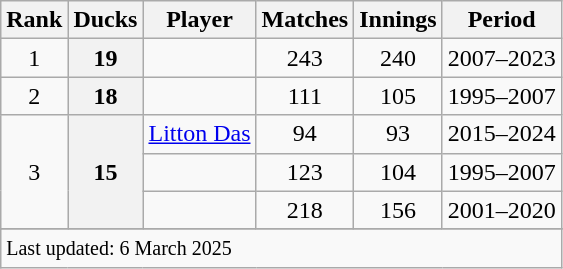<table class="wikitable plainrowheaders sortable">
<tr>
<th scope=col>Rank</th>
<th scope=col>Ducks</th>
<th scope=col>Player</th>
<th scope=col>Matches</th>
<th scope=col>Innings</th>
<th scope=col>Period</th>
</tr>
<tr>
<td align=center>1</td>
<th scope=row style=text-align:center;>19</th>
<td></td>
<td align=center>243</td>
<td align=center>240</td>
<td>2007–2023</td>
</tr>
<tr>
<td align=center>2</td>
<th scope=row style=text-align:center;>18</th>
<td></td>
<td align=center>111</td>
<td align=center>105</td>
<td>1995–2007</td>
</tr>
<tr>
<td align=center rowspan=3>3</td>
<th scope=row style=text-align:center; rowspan=3>15</th>
<td><a href='#'>Litton Das</a></td>
<td align=center>94</td>
<td align=center>93</td>
<td>2015–2024</td>
</tr>
<tr>
<td></td>
<td align=center>123</td>
<td align=center>104</td>
<td>1995–2007</td>
</tr>
<tr>
<td></td>
<td align=center>218</td>
<td align=center>156</td>
<td>2001–2020</td>
</tr>
<tr>
</tr>
<tr class=sortbottom>
<td colspan=6><small>Last updated: 6 March 2025</small></td>
</tr>
</table>
